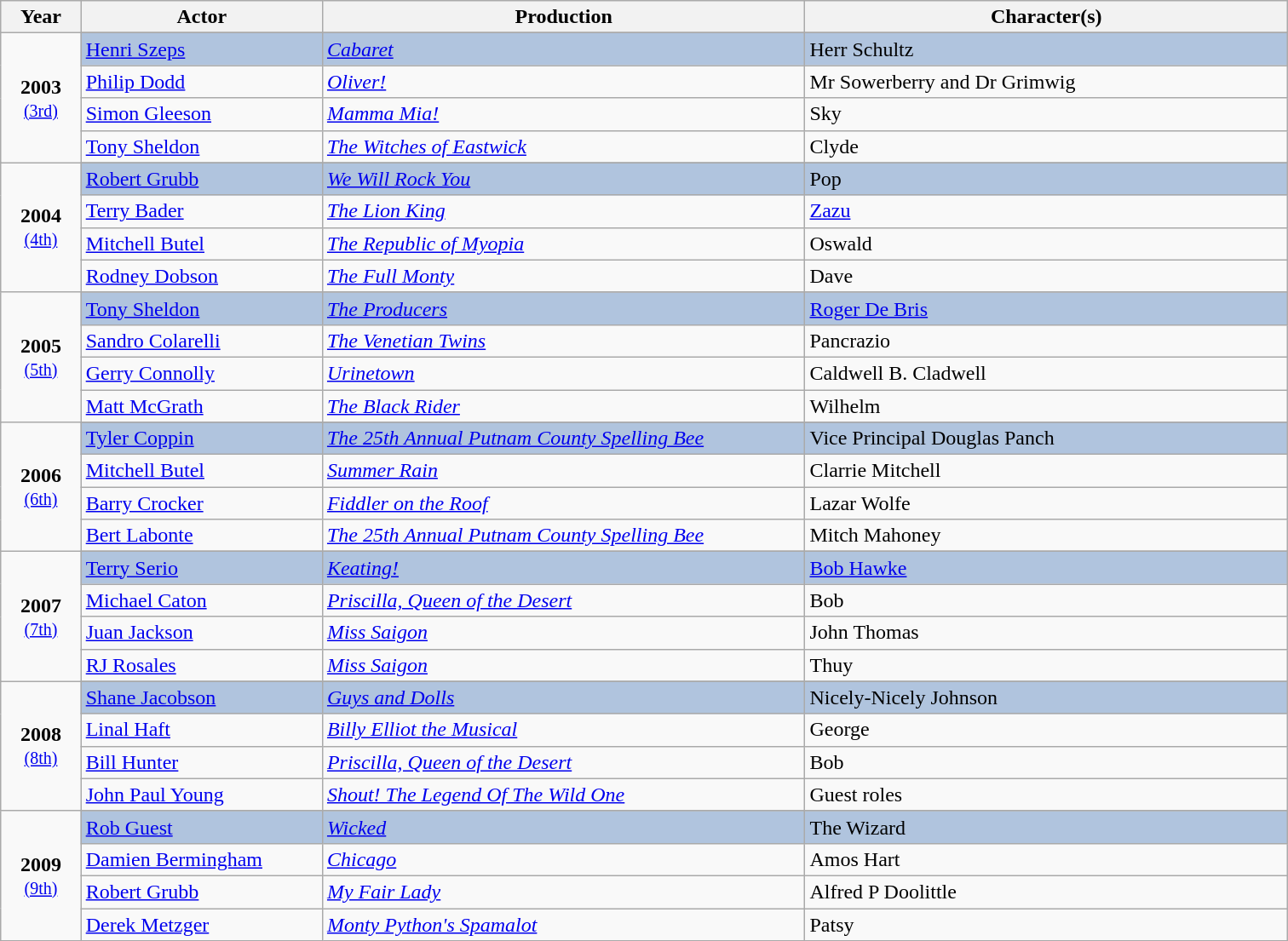<table class="sortable wikitable">
<tr>
<th width="5%">Year</th>
<th width="15%">Actor</th>
<th width="30%">Production</th>
<th width="30%">Character(s)</th>
</tr>
<tr>
<td rowspan="5" align="center"><strong>2003</strong><br><small><a href='#'>(3rd)</a></small></td>
</tr>
<tr style="background:#B0C4DE">
<td><a href='#'>Henri Szeps</a></td>
<td><em><a href='#'>Cabaret</a></em></td>
<td>Herr Schultz</td>
</tr>
<tr>
<td><a href='#'>Philip Dodd</a></td>
<td><em><a href='#'>Oliver!</a></em></td>
<td>Mr Sowerberry and Dr Grimwig</td>
</tr>
<tr>
<td><a href='#'>Simon Gleeson</a></td>
<td><em><a href='#'>Mamma Mia!</a></em></td>
<td>Sky</td>
</tr>
<tr>
<td><a href='#'>Tony Sheldon</a></td>
<td><em><a href='#'>The Witches of Eastwick</a></em></td>
<td>Clyde</td>
</tr>
<tr>
<td rowspan="5" align="center"><strong>2004</strong><br><small><a href='#'>(4th)</a></small></td>
</tr>
<tr style="background:#B0C4DE">
<td><a href='#'>Robert Grubb</a></td>
<td><em><a href='#'>We Will Rock You</a></em></td>
<td>Pop</td>
</tr>
<tr>
<td><a href='#'>Terry Bader</a></td>
<td><em><a href='#'>The Lion King</a></em></td>
<td><a href='#'>Zazu</a></td>
</tr>
<tr>
<td><a href='#'>Mitchell Butel</a></td>
<td><em><a href='#'>The Republic of Myopia</a></em></td>
<td>Oswald</td>
</tr>
<tr>
<td><a href='#'>Rodney Dobson</a></td>
<td><em><a href='#'>The Full Monty</a></em></td>
<td>Dave</td>
</tr>
<tr>
<td rowspan="5" align="center"><strong>2005</strong><br><small><a href='#'>(5th)</a></small></td>
</tr>
<tr style="background:#B0C4DE">
<td><a href='#'>Tony Sheldon</a></td>
<td><em><a href='#'>The Producers</a></em></td>
<td><a href='#'>Roger De Bris</a></td>
</tr>
<tr>
<td><a href='#'>Sandro Colarelli</a></td>
<td><em><a href='#'>The Venetian Twins</a></em></td>
<td>Pancrazio</td>
</tr>
<tr>
<td><a href='#'>Gerry Connolly</a></td>
<td><em><a href='#'>Urinetown</a></em></td>
<td>Caldwell B. Cladwell</td>
</tr>
<tr>
<td><a href='#'>Matt McGrath</a></td>
<td><em><a href='#'>The Black Rider</a></em></td>
<td>Wilhelm</td>
</tr>
<tr>
<td rowspan="5" align="center"><strong>2006</strong><br><small><a href='#'>(6th)</a></small></td>
</tr>
<tr style="background:#B0C4DE">
<td><a href='#'>Tyler Coppin</a></td>
<td><em><a href='#'>The 25th Annual Putnam County Spelling Bee</a></em></td>
<td>Vice Principal Douglas Panch</td>
</tr>
<tr>
<td><a href='#'>Mitchell Butel</a></td>
<td><em><a href='#'>Summer Rain</a></em></td>
<td>Clarrie Mitchell</td>
</tr>
<tr>
<td><a href='#'>Barry Crocker</a></td>
<td><em><a href='#'>Fiddler on the Roof</a></em></td>
<td>Lazar Wolfe</td>
</tr>
<tr>
<td><a href='#'>Bert Labonte</a></td>
<td><em><a href='#'>The 25th Annual Putnam County Spelling Bee</a></em></td>
<td>Mitch Mahoney</td>
</tr>
<tr>
<td rowspan="5" align="center"><strong>2007</strong><br><small><a href='#'>(7th)</a></small></td>
</tr>
<tr style="background:#B0C4DE">
<td><a href='#'>Terry Serio</a></td>
<td><em><a href='#'>Keating!</a></em></td>
<td><a href='#'>Bob Hawke</a></td>
</tr>
<tr>
<td><a href='#'>Michael Caton</a></td>
<td><em><a href='#'>Priscilla, Queen of the Desert</a></em></td>
<td>Bob</td>
</tr>
<tr>
<td><a href='#'>Juan Jackson</a></td>
<td><em><a href='#'>Miss Saigon</a></em></td>
<td>John Thomas</td>
</tr>
<tr>
<td><a href='#'>RJ Rosales</a></td>
<td><em><a href='#'>Miss Saigon</a></em></td>
<td>Thuy</td>
</tr>
<tr>
<td rowspan="5" align="center"><strong>2008</strong><br><small><a href='#'>(8th)</a></small></td>
</tr>
<tr style="background:#B0C4DE">
<td><a href='#'>Shane Jacobson</a></td>
<td><em><a href='#'>Guys and Dolls</a></em></td>
<td>Nicely-Nicely Johnson</td>
</tr>
<tr>
<td><a href='#'>Linal Haft</a></td>
<td><em><a href='#'>Billy Elliot the Musical</a></em></td>
<td>George</td>
</tr>
<tr>
<td><a href='#'>Bill Hunter</a></td>
<td><em><a href='#'>Priscilla, Queen of the Desert</a></em></td>
<td>Bob</td>
</tr>
<tr>
<td><a href='#'>John Paul Young</a></td>
<td><em><a href='#'>Shout! The Legend Of The Wild One</a></em></td>
<td>Guest roles</td>
</tr>
<tr>
<td rowspan="5" align="center"><strong>2009</strong><br><small><a href='#'>(9th)</a></small></td>
</tr>
<tr style="background:#B0C4DE">
<td><a href='#'>Rob Guest</a></td>
<td><em><a href='#'>Wicked</a></em></td>
<td>The Wizard</td>
</tr>
<tr>
<td><a href='#'>Damien Bermingham</a></td>
<td><em><a href='#'>Chicago</a></em></td>
<td>Amos Hart</td>
</tr>
<tr>
<td><a href='#'>Robert Grubb</a></td>
<td><em><a href='#'>My Fair Lady</a></em></td>
<td>Alfred P Doolittle</td>
</tr>
<tr>
<td><a href='#'>Derek Metzger</a></td>
<td><em><a href='#'>Monty Python's Spamalot</a></em></td>
<td>Patsy</td>
</tr>
</table>
